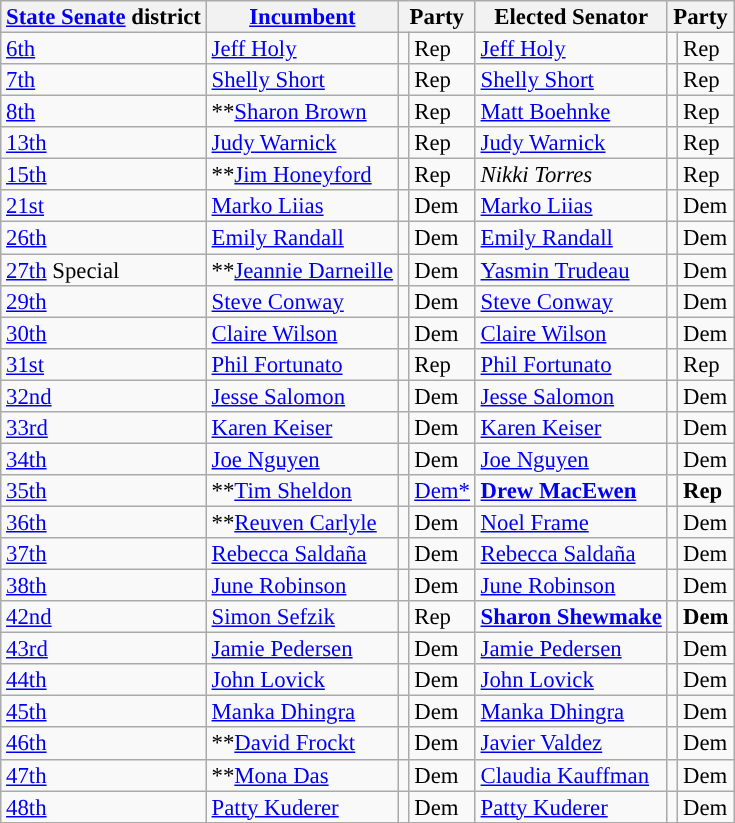<table class="sortable wikitable" style="font-size:95%;line-height:14px;">
<tr>
<th colspan="1" class="unsortable"><a href='#'>State Senate</a> district</th>
<th class="unsortable"><a href='#'>Incumbent</a></th>
<th colspan="2">Party</th>
<th class="unsortable">Elected Senator</th>
<th colspan="2">Party</th>
</tr>
<tr>
<td><a href='#'>6th</a></td>
<td><a href='#'>Jeff Holy</a></td>
<td style="background:"></td>
<td>Rep</td>
<td><a href='#'>Jeff Holy</a></td>
<td style="background:"></td>
<td>Rep</td>
</tr>
<tr>
<td><a href='#'>7th</a></td>
<td><a href='#'>Shelly Short</a></td>
<td style="background:"></td>
<td>Rep</td>
<td><a href='#'>Shelly Short</a></td>
<td style="background:"></td>
<td>Rep</td>
</tr>
<tr>
<td><a href='#'>8th</a></td>
<td>**<a href='#'>Sharon Brown</a></td>
<td style="background:"></td>
<td>Rep</td>
<td><a href='#'>Matt Boehnke</a></td>
<td style="background:"></td>
<td>Rep</td>
</tr>
<tr>
<td><a href='#'>13th</a></td>
<td><a href='#'>Judy Warnick</a></td>
<td style="background:"></td>
<td>Rep</td>
<td><a href='#'>Judy Warnick</a></td>
<td style="background:"></td>
<td>Rep</td>
</tr>
<tr>
<td><a href='#'>15th</a></td>
<td>**<a href='#'>Jim Honeyford</a></td>
<td style="background:"></td>
<td>Rep</td>
<td><em>Nikki Torres</em></td>
<td style="background:"></td>
<td>Rep</td>
</tr>
<tr>
<td><a href='#'>21st</a></td>
<td><a href='#'>Marko Liias</a></td>
<td style="background:"></td>
<td>Dem</td>
<td><a href='#'>Marko Liias</a></td>
<td style="background:"></td>
<td>Dem</td>
</tr>
<tr>
<td><a href='#'>26th</a></td>
<td><a href='#'>Emily Randall</a></td>
<td style="background:"></td>
<td>Dem</td>
<td><a href='#'>Emily Randall</a></td>
<td style="background:"></td>
<td>Dem</td>
</tr>
<tr>
<td><a href='#'>27th</a> Special</td>
<td>**<a href='#'>Jeannie Darneille</a></td>
<td style="background:"></td>
<td>Dem</td>
<td><a href='#'>Yasmin Trudeau</a></td>
<td style="background:"></td>
<td>Dem</td>
</tr>
<tr>
<td><a href='#'>29th</a></td>
<td><a href='#'>Steve Conway</a></td>
<td style="background:"></td>
<td>Dem</td>
<td><a href='#'>Steve Conway</a></td>
<td style="background:"></td>
<td>Dem</td>
</tr>
<tr>
<td><a href='#'>30th</a></td>
<td><a href='#'>Claire Wilson</a></td>
<td style="background:"></td>
<td>Dem</td>
<td><a href='#'>Claire Wilson</a></td>
<td style="background:"></td>
<td>Dem</td>
</tr>
<tr>
<td><a href='#'>31st</a></td>
<td><a href='#'>Phil Fortunato</a></td>
<td style="background:"></td>
<td>Rep</td>
<td><a href='#'>Phil Fortunato</a></td>
<td style="background:"></td>
<td>Rep</td>
</tr>
<tr>
<td><a href='#'>32nd</a></td>
<td><a href='#'>Jesse Salomon</a></td>
<td style="background:"></td>
<td>Dem</td>
<td><a href='#'>Jesse Salomon</a></td>
<td style="background:"></td>
<td>Dem</td>
</tr>
<tr>
<td><a href='#'>33rd</a></td>
<td><a href='#'>Karen Keiser</a></td>
<td style="background:"></td>
<td>Dem</td>
<td><a href='#'>Karen Keiser</a></td>
<td style="background:"></td>
<td>Dem</td>
</tr>
<tr>
<td><a href='#'>34th</a></td>
<td><a href='#'>Joe Nguyen</a></td>
<td style="background:"></td>
<td>Dem</td>
<td><a href='#'>Joe Nguyen</a></td>
<td style="background:"></td>
<td>Dem</td>
</tr>
<tr>
<td><a href='#'>35th</a></td>
<td>**<a href='#'>Tim Sheldon</a></td>
<td style="background:"></td>
<td><a href='#'>Dem*</a></td>
<td><strong><a href='#'>Drew MacEwen</a></strong></td>
<td style="background:"></td>
<td><strong>Rep</strong></td>
</tr>
<tr>
<td><a href='#'>36th</a></td>
<td>**<a href='#'>Reuven Carlyle</a></td>
<td style="background:"></td>
<td>Dem</td>
<td><a href='#'>Noel Frame</a></td>
<td style="background:"></td>
<td>Dem</td>
</tr>
<tr>
<td><a href='#'>37th</a></td>
<td><a href='#'>Rebecca Saldaña</a></td>
<td style="background:"></td>
<td>Dem</td>
<td><a href='#'>Rebecca Saldaña</a></td>
<td style="background:"></td>
<td>Dem</td>
</tr>
<tr>
<td><a href='#'>38th</a></td>
<td><a href='#'>June Robinson</a></td>
<td style="background:"></td>
<td>Dem</td>
<td><a href='#'>June Robinson</a></td>
<td style="background:"></td>
<td>Dem</td>
</tr>
<tr>
<td><a href='#'>42nd</a></td>
<td><a href='#'>Simon Sefzik</a></td>
<td style="background:"></td>
<td>Rep</td>
<td><strong><a href='#'>Sharon Shewmake</a></strong></td>
<td style="background:"></td>
<td><strong>Dem</strong></td>
</tr>
<tr>
<td><a href='#'>43rd</a></td>
<td><a href='#'>Jamie Pedersen</a></td>
<td style="background:"></td>
<td>Dem</td>
<td><a href='#'>Jamie Pedersen</a></td>
<td style="background:"></td>
<td>Dem</td>
</tr>
<tr>
<td><a href='#'>44th</a></td>
<td><a href='#'>John Lovick</a></td>
<td style="background:"></td>
<td>Dem</td>
<td><a href='#'>John Lovick</a></td>
<td style="background:"></td>
<td>Dem</td>
</tr>
<tr>
<td><a href='#'>45th</a></td>
<td><a href='#'>Manka Dhingra</a></td>
<td style="background:"></td>
<td>Dem</td>
<td><a href='#'>Manka Dhingra</a></td>
<td style="background:"></td>
<td>Dem</td>
</tr>
<tr>
<td><a href='#'>46th</a></td>
<td>**<a href='#'>David Frockt</a></td>
<td style="background:"></td>
<td>Dem</td>
<td><a href='#'>Javier Valdez</a></td>
<td style="background:"></td>
<td>Dem</td>
</tr>
<tr>
<td><a href='#'>47th</a></td>
<td>**<a href='#'>Mona Das</a></td>
<td style="background:"></td>
<td>Dem</td>
<td><a href='#'>Claudia Kauffman</a></td>
<td style="background:"></td>
<td>Dem</td>
</tr>
<tr>
<td><a href='#'>48th</a></td>
<td><a href='#'>Patty Kuderer</a></td>
<td style="background:"></td>
<td>Dem</td>
<td><a href='#'>Patty Kuderer</a></td>
<td style="background:"></td>
<td>Dem</td>
</tr>
<tr>
</tr>
</table>
